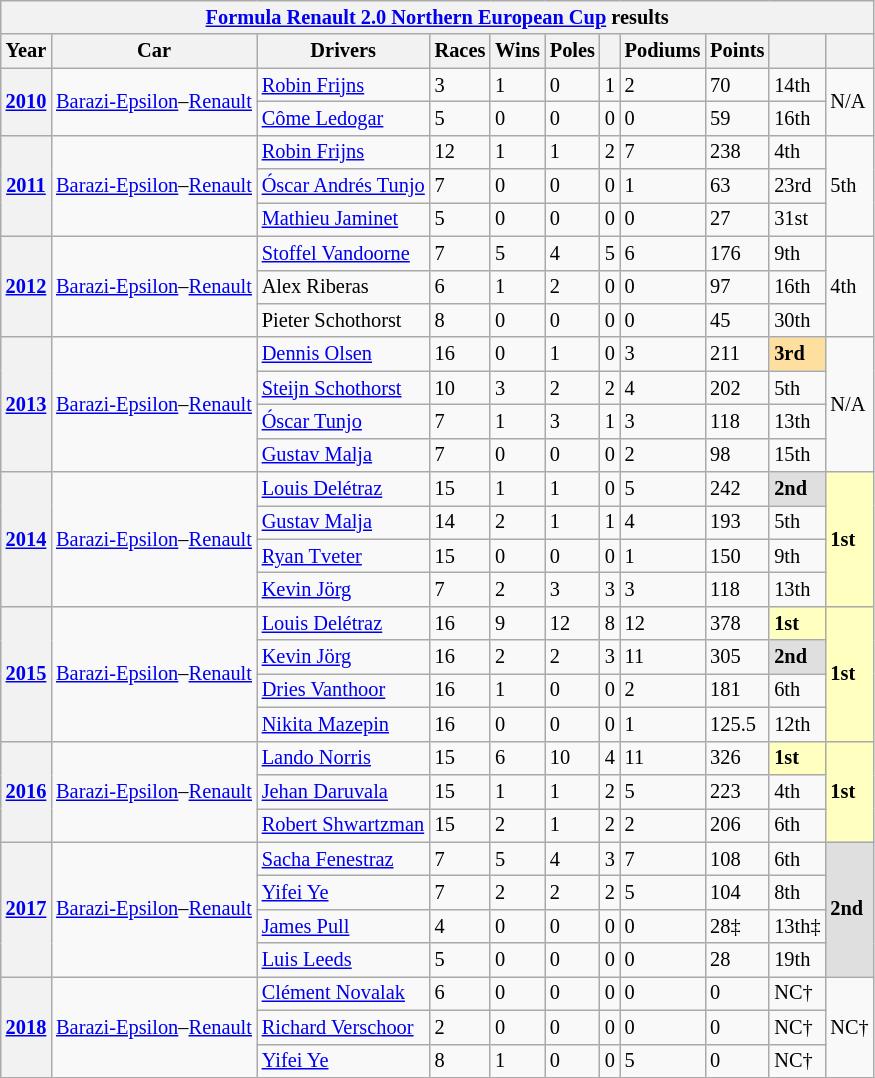<table class="wikitable" style="font-size:85%">
<tr>
<th colspan=11><a href='#'>Formula Renault 2.0 Northern European Cup</a> results</th>
</tr>
<tr>
<th>Year</th>
<th>Car</th>
<th>Drivers</th>
<th>Races</th>
<th>Wins</th>
<th>Poles</th>
<th></th>
<th>Podiums</th>
<th>Points</th>
<th></th>
<th></th>
</tr>
<tr>
<th rowspan=2><a href='#'>2010</a></th>
<td rowspan=2><a href='#'>Barazi-Epsilon</a>–<a href='#'>Renault</a></td>
<td> <a href='#'>Robin Frijns</a></td>
<td>3</td>
<td>1</td>
<td>0</td>
<td>1</td>
<td>2</td>
<td>70</td>
<td>14th</td>
<td rowspan=2>N/A</td>
</tr>
<tr>
<td> <a href='#'>Côme Ledogar</a></td>
<td>5</td>
<td>0</td>
<td>0</td>
<td>0</td>
<td>0</td>
<td>59</td>
<td>16th</td>
</tr>
<tr>
<th rowspan=3><a href='#'>2011</a></th>
<td rowspan=3><a href='#'>Barazi-Epsilon</a>–<a href='#'>Renault</a></td>
<td> <a href='#'>Robin Frijns</a></td>
<td>12</td>
<td>1</td>
<td>1</td>
<td>2</td>
<td>7</td>
<td>238</td>
<td>4th</td>
<td rowspan=3>5th</td>
</tr>
<tr>
<td> <a href='#'>Óscar Andrés Tunjo</a></td>
<td>7</td>
<td>0</td>
<td>0</td>
<td>0</td>
<td>1</td>
<td>63</td>
<td>23rd</td>
</tr>
<tr>
<td> <a href='#'>Mathieu Jaminet</a></td>
<td>5</td>
<td>0</td>
<td>0</td>
<td>0</td>
<td>0</td>
<td>27</td>
<td>31st</td>
</tr>
<tr>
<th rowspan=3><a href='#'>2012</a></th>
<td rowspan=3><a href='#'>Barazi-Epsilon</a>–<a href='#'>Renault</a></td>
<td> <a href='#'>Stoffel Vandoorne</a></td>
<td>7</td>
<td>5</td>
<td>4</td>
<td>5</td>
<td>6</td>
<td>176</td>
<td>9th</td>
<td rowspan=3>4th</td>
</tr>
<tr>
<td> Alex Riberas</td>
<td>6</td>
<td>1</td>
<td>2</td>
<td>0</td>
<td>0</td>
<td>97</td>
<td>16th</td>
</tr>
<tr>
<td> Pieter Schothorst</td>
<td>8</td>
<td>0</td>
<td>0</td>
<td>0</td>
<td>0</td>
<td>45</td>
<td>30th</td>
</tr>
<tr>
<th rowspan=4><a href='#'>2013</a></th>
<td rowspan=4><a href='#'>Barazi-Epsilon</a>–<a href='#'>Renault</a></td>
<td> <a href='#'>Dennis Olsen</a></td>
<td>16</td>
<td>0</td>
<td>1</td>
<td>0</td>
<td>3</td>
<td>211</td>
<td style="background:#FFDF9F;"><strong>3rd</strong></td>
<td rowspan=4>N/A</td>
</tr>
<tr>
<td> <a href='#'>Steijn Schothorst</a></td>
<td>10</td>
<td>3</td>
<td>2</td>
<td>2</td>
<td>4</td>
<td>202</td>
<td>5th</td>
</tr>
<tr>
<td> <a href='#'>Óscar Tunjo</a></td>
<td>7</td>
<td>1</td>
<td>3</td>
<td>1</td>
<td>3</td>
<td>118</td>
<td>13th</td>
</tr>
<tr>
<td> <a href='#'>Gustav Malja</a></td>
<td>7</td>
<td>0</td>
<td>0</td>
<td>0</td>
<td>2</td>
<td>98</td>
<td>15th</td>
</tr>
<tr>
<th rowspan=4><a href='#'>2014</a></th>
<td rowspan=4><a href='#'>Barazi-Epsilon</a>–<a href='#'>Renault</a></td>
<td> <a href='#'>Louis Delétraz</a></td>
<td>15</td>
<td>1</td>
<td>1</td>
<td>0</td>
<td>5</td>
<td>242</td>
<td style="background:#DFDFDF;"><strong>2nd</strong></td>
<td rowspan=4 style="background:#FFFFBF;"><strong>1st</strong></td>
</tr>
<tr>
<td> <a href='#'>Gustav Malja</a></td>
<td>14</td>
<td>2</td>
<td>1</td>
<td>1</td>
<td>4</td>
<td>193</td>
<td>5th</td>
</tr>
<tr>
<td> <a href='#'>Ryan Tveter</a></td>
<td>15</td>
<td>0</td>
<td>0</td>
<td>0</td>
<td>1</td>
<td>150</td>
<td>9th</td>
</tr>
<tr>
<td> <a href='#'>Kevin Jörg</a></td>
<td>7</td>
<td>2</td>
<td>3</td>
<td>3</td>
<td>3</td>
<td>118</td>
<td>13th</td>
</tr>
<tr>
<th rowspan=4><a href='#'>2015</a></th>
<td rowspan=4><a href='#'>Barazi-Epsilon</a>–<a href='#'>Renault</a></td>
<td> <a href='#'>Louis Delétraz</a></td>
<td>16</td>
<td>9</td>
<td>12</td>
<td>8</td>
<td>12</td>
<td>378</td>
<td style="background:#FFFFBF;"><strong>1st</strong></td>
<td rowspan=4 style="background:#FFFFBF;"><strong>1st</strong></td>
</tr>
<tr>
<td> <a href='#'>Kevin Jörg</a></td>
<td>16</td>
<td>2</td>
<td>2</td>
<td>3</td>
<td>11</td>
<td>305</td>
<td style="background:#DFDFDF;"><strong>2nd</strong></td>
</tr>
<tr>
<td> <a href='#'>Dries Vanthoor</a></td>
<td>16</td>
<td>1</td>
<td>0</td>
<td>0</td>
<td>2</td>
<td>181</td>
<td>6th</td>
</tr>
<tr>
<td> <a href='#'>Nikita Mazepin</a></td>
<td>16</td>
<td>0</td>
<td>0</td>
<td>0</td>
<td>1</td>
<td>125.5</td>
<td>12th</td>
</tr>
<tr>
<th rowspan=3><a href='#'>2016</a></th>
<td rowspan=3><a href='#'>Barazi-Epsilon</a>–<a href='#'>Renault</a></td>
<td> <a href='#'>Lando Norris</a></td>
<td>15</td>
<td>6</td>
<td>10</td>
<td>4</td>
<td>11</td>
<td>326</td>
<td style="background:#FFFFBF;"><strong>1st</strong></td>
<td rowspan=3 style="background:#FFFFBF;"><strong>1st</strong></td>
</tr>
<tr>
<td> <a href='#'>Jehan Daruvala</a></td>
<td>15</td>
<td>1</td>
<td>1</td>
<td>2</td>
<td>5</td>
<td>223</td>
<td>4th</td>
</tr>
<tr>
<td> <a href='#'>Robert Shwartzman</a></td>
<td>15</td>
<td>2</td>
<td>1</td>
<td>2</td>
<td>2</td>
<td>206</td>
<td>6th</td>
</tr>
<tr>
<th rowspan=4><a href='#'>2017</a></th>
<td rowspan=4><a href='#'>Barazi-Epsilon</a>–<a href='#'>Renault</a></td>
<td> <a href='#'>Sacha Fenestraz</a></td>
<td>7</td>
<td>5</td>
<td>4</td>
<td>3</td>
<td>7</td>
<td>108</td>
<td>6th</td>
<td rowspan=4 style="background:#DFDFDF;"><strong>2nd</strong></td>
</tr>
<tr>
<td> <a href='#'>Yifei Ye</a></td>
<td>7</td>
<td>2</td>
<td>2</td>
<td>2</td>
<td>5</td>
<td>104</td>
<td>8th</td>
</tr>
<tr>
<td> <a href='#'>James Pull</a></td>
<td>4</td>
<td>0</td>
<td>0</td>
<td>0</td>
<td>0</td>
<td>28‡</td>
<td>13th‡</td>
</tr>
<tr>
<td> <a href='#'>Luis Leeds</a></td>
<td>5</td>
<td>0</td>
<td>0</td>
<td>0</td>
<td>0</td>
<td>28</td>
<td>19th</td>
</tr>
<tr>
<th rowspan="3"><a href='#'>2018</a></th>
<td rowspan="3"><a href='#'>Barazi-Epsilon</a>–<a href='#'>Renault</a></td>
<td> <a href='#'>Clément Novalak</a></td>
<td>6</td>
<td>0</td>
<td>0</td>
<td>0</td>
<td>0</td>
<td>0</td>
<td>NC†</td>
<td rowspan="3">NC†</td>
</tr>
<tr>
<td> <a href='#'>Richard Verschoor</a></td>
<td>2</td>
<td>0</td>
<td>0</td>
<td>0</td>
<td>0</td>
<td>0</td>
<td>NC†</td>
</tr>
<tr>
<td> <a href='#'>Yifei Ye</a></td>
<td>8</td>
<td>1</td>
<td>0</td>
<td>0</td>
<td>5</td>
<td>0</td>
<td>NC†</td>
</tr>
</table>
